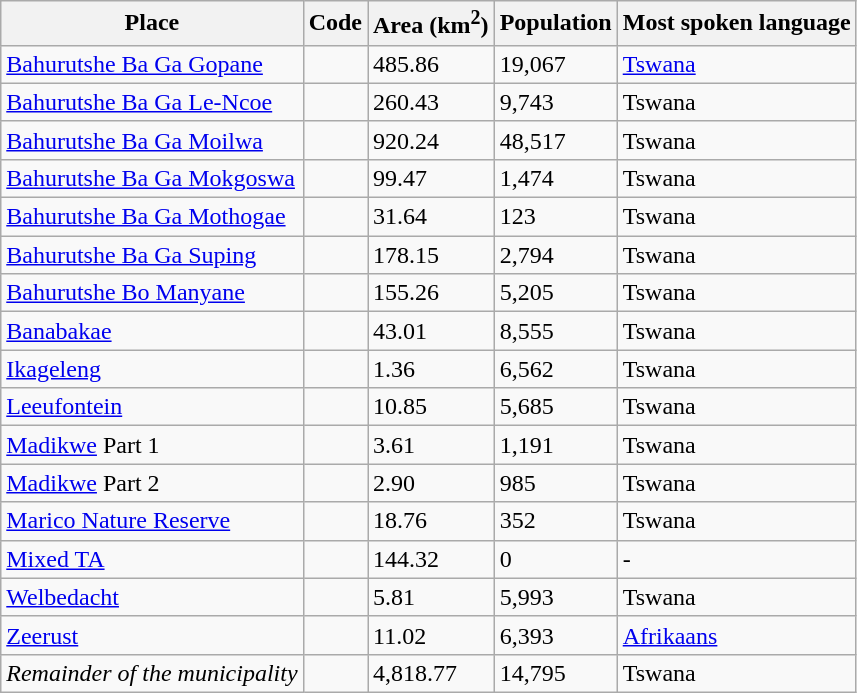<table class="wikitable sortable">
<tr>
<th>Place</th>
<th>Code</th>
<th>Area (km<sup>2</sup>)</th>
<th>Population</th>
<th>Most spoken language</th>
</tr>
<tr>
<td><a href='#'>Bahurutshe Ba Ga Gopane</a></td>
<td></td>
<td>485.86</td>
<td>19,067</td>
<td><a href='#'>Tswana</a></td>
</tr>
<tr>
<td><a href='#'>Bahurutshe Ba Ga Le-Ncoe</a></td>
<td></td>
<td>260.43</td>
<td>9,743</td>
<td>Tswana</td>
</tr>
<tr>
<td><a href='#'>Bahurutshe Ba Ga Moilwa</a></td>
<td></td>
<td>920.24</td>
<td>48,517</td>
<td>Tswana</td>
</tr>
<tr>
<td><a href='#'>Bahurutshe Ba Ga Mokgoswa</a></td>
<td></td>
<td>99.47</td>
<td>1,474</td>
<td>Tswana</td>
</tr>
<tr>
<td><a href='#'>Bahurutshe Ba Ga Mothogae</a></td>
<td></td>
<td>31.64</td>
<td>123</td>
<td>Tswana</td>
</tr>
<tr>
<td><a href='#'>Bahurutshe Ba Ga Suping</a></td>
<td></td>
<td>178.15</td>
<td>2,794</td>
<td>Tswana</td>
</tr>
<tr>
<td><a href='#'>Bahurutshe Bo Manyane</a></td>
<td></td>
<td>155.26</td>
<td>5,205</td>
<td>Tswana</td>
</tr>
<tr>
<td><a href='#'>Banabakae</a></td>
<td></td>
<td>43.01</td>
<td>8,555</td>
<td>Tswana</td>
</tr>
<tr>
<td><a href='#'>Ikageleng</a></td>
<td></td>
<td>1.36</td>
<td>6,562</td>
<td>Tswana</td>
</tr>
<tr>
<td><a href='#'>Leeufontein</a></td>
<td></td>
<td>10.85</td>
<td>5,685</td>
<td>Tswana</td>
</tr>
<tr>
<td><a href='#'>Madikwe</a> Part 1</td>
<td></td>
<td>3.61</td>
<td>1,191</td>
<td>Tswana</td>
</tr>
<tr>
<td><a href='#'>Madikwe</a> Part 2</td>
<td></td>
<td>2.90</td>
<td>985</td>
<td>Tswana</td>
</tr>
<tr>
<td><a href='#'>Marico Nature Reserve</a></td>
<td></td>
<td>18.76</td>
<td>352</td>
<td>Tswana</td>
</tr>
<tr>
<td><a href='#'>Mixed TA</a></td>
<td></td>
<td>144.32</td>
<td>0</td>
<td>-</td>
</tr>
<tr>
<td><a href='#'>Welbedacht</a></td>
<td></td>
<td>5.81</td>
<td>5,993</td>
<td>Tswana</td>
</tr>
<tr>
<td><a href='#'>Zeerust</a></td>
<td></td>
<td>11.02</td>
<td>6,393</td>
<td><a href='#'>Afrikaans</a></td>
</tr>
<tr>
<td><em>Remainder of the municipality</em></td>
<td></td>
<td>4,818.77</td>
<td>14,795</td>
<td>Tswana</td>
</tr>
</table>
